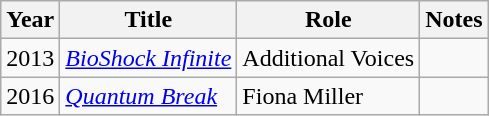<table class="wikitable sortable">
<tr>
<th>Year</th>
<th>Title</th>
<th>Role</th>
<th class="unsortable">Notes</th>
</tr>
<tr>
<td>2013</td>
<td><em><a href='#'>BioShock Infinite</a></em></td>
<td>Additional Voices</td>
<td></td>
</tr>
<tr>
<td>2016</td>
<td><em><a href='#'>Quantum Break</a></em></td>
<td>Fiona Miller</td>
<td></td>
</tr>
</table>
